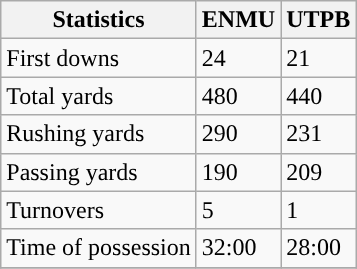<table class="wikitable" style="float: left;">
<tr>
<th>Statistics</th>
<th>ENMU</th>
<th>UTPB</th>
</tr>
<tr>
<td>First downs</td>
<td>24</td>
<td>21</td>
</tr>
<tr>
<td>Total yards</td>
<td>480</td>
<td>440</td>
</tr>
<tr>
<td>Rushing yards</td>
<td>290</td>
<td>231</td>
</tr>
<tr>
<td>Passing yards</td>
<td>190</td>
<td>209</td>
</tr>
<tr>
<td>Turnovers</td>
<td>5</td>
<td>1</td>
</tr>
<tr>
<td>Time of possession</td>
<td>32:00</td>
<td>28:00</td>
</tr>
<tr>
</tr>
</table>
